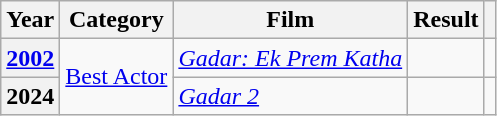<table Class="wikitable">
<tr>
<th>Year</th>
<th>Category</th>
<th>Film</th>
<th>Result</th>
<th></th>
</tr>
<tr>
<th><a href='#'>2002</a></th>
<td rowspan="2"><a href='#'>Best Actor</a></td>
<td><em><a href='#'>Gadar: Ek Prem Katha</a></em></td>
<td></td>
<td></td>
</tr>
<tr>
<th>2024</th>
<td><em><a href='#'>Gadar 2</a></em></td>
<td></td>
</tr>
</table>
